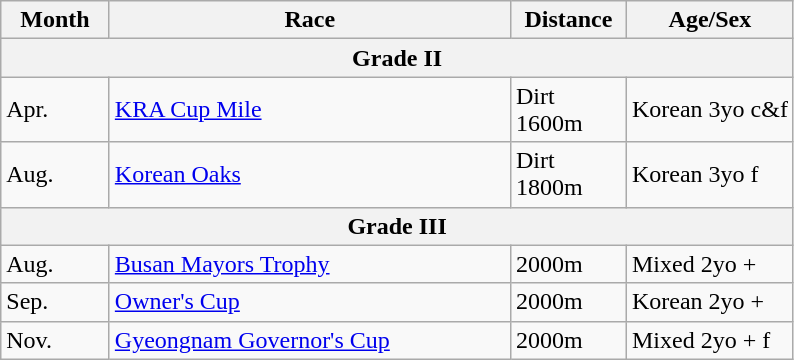<table class=wikitable>
<tr>
<th style="width:65px"><strong>Month</strong></th>
<th style="width:260px"><strong>Race</strong></th>
<th style="width:70px"><strong>Distance</strong></th>
<th><strong>Age/Sex</strong></th>
</tr>
<tr>
<th colspan="4">Grade II</th>
</tr>
<tr>
<td>Apr.</td>
<td><a href='#'>KRA Cup Mile</a></td>
<td>Dirt 1600m</td>
<td>Korean 3yo c&f</td>
</tr>
<tr>
<td>Aug.</td>
<td><a href='#'>Korean Oaks</a></td>
<td>Dirt 1800m</td>
<td>Korean 3yo f</td>
</tr>
<tr>
<th colspan="4">Grade III</th>
</tr>
<tr>
<td>Aug.</td>
<td><a href='#'>Busan Mayors Trophy</a></td>
<td>2000m</td>
<td>Mixed 2yo +</td>
</tr>
<tr>
<td>Sep.</td>
<td><a href='#'>Owner's Cup</a></td>
<td>2000m</td>
<td>Korean 2yo +</td>
</tr>
<tr>
<td>Nov.</td>
<td><a href='#'>Gyeongnam Governor's Cup</a></td>
<td>2000m</td>
<td>Mixed  2yo + f</td>
</tr>
</table>
